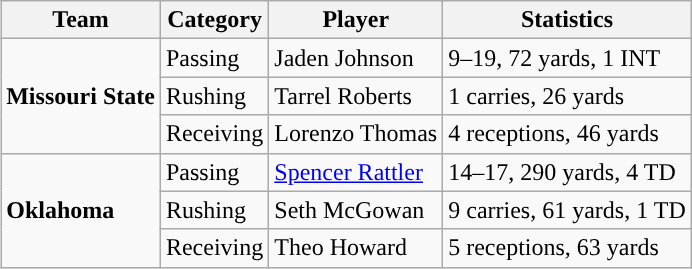<table class="wikitable" style="float: right;">
<tr>
<th>Team</th>
<th>Category</th>
<th>Player</th>
<th>Statistics</th>
</tr>
<tr>
<td rowspan=3><strong>Missouri State</strong></td>
<td>Passing</td>
<td>Jaden Johnson</td>
<td>9–19, 72 yards, 1 INT</td>
</tr>
<tr>
<td>Rushing</td>
<td>Tarrel Roberts</td>
<td>1 carries, 26 yards</td>
</tr>
<tr>
<td>Receiving</td>
<td>Lorenzo Thomas</td>
<td>4 receptions, 46 yards</td>
</tr>
<tr>
<td rowspan=3><strong>Oklahoma</strong></td>
<td>Passing</td>
<td><a href='#'>Spencer Rattler</a></td>
<td>14–17, 290 yards, 4 TD</td>
</tr>
<tr>
<td>Rushing</td>
<td>Seth McGowan</td>
<td>9 carries, 61 yards, 1 TD</td>
</tr>
<tr>
<td>Receiving</td>
<td>Theo Howard</td>
<td>5 receptions, 63 yards</td>
</tr>
</table>
